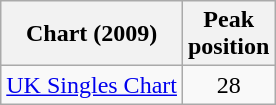<table class="wikitable sortable">
<tr>
<th align="left">Chart (2009)</th>
<th align="left">Peak<br>position</th>
</tr>
<tr>
<td align="left"><a href='#'>UK Singles Chart</a></td>
<td style="text-align:center;">28</td>
</tr>
</table>
